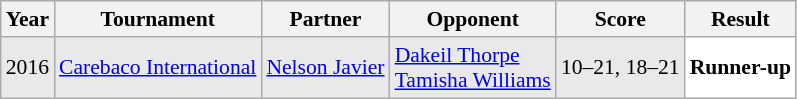<table class="sortable wikitable" style="font-size: 90%;">
<tr>
<th>Year</th>
<th>Tournament</th>
<th>Partner</th>
<th>Opponent</th>
<th>Score</th>
<th>Result</th>
</tr>
<tr style="background:#E9E9E9">
<td align="center">2016</td>
<td align="left"><a href='#'>Carebaco International</a></td>
<td align="left"> <a href='#'>Nelson Javier</a></td>
<td align="left"> <a href='#'>Dakeil Thorpe</a> <br>  <a href='#'>Tamisha Williams</a></td>
<td align="left">10–21, 18–21</td>
<td style="text-align:left; background:white"> <strong>Runner-up</strong></td>
</tr>
</table>
